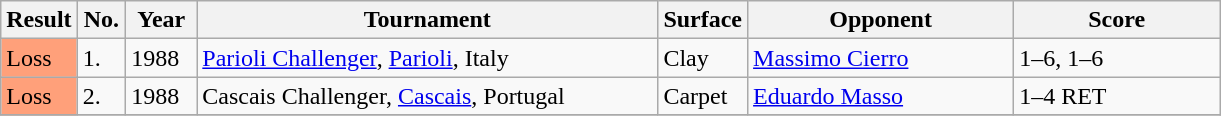<table class="unsortable wikitable">
<tr>
<th style="width:40px">Result</th>
<th style="width:25px">No.</th>
<th style="width:40px">Year</th>
<th style="width:300px">Tournament</th>
<th style="width:50px">Surface</th>
<th style="width:170px">Opponent</th>
<th style="width:130px" class="unsortable">Score</th>
</tr>
<tr>
<td style="background:#ffa07a;">Loss</td>
<td>1.</td>
<td>1988</td>
<td><a href='#'>Parioli Challenger</a>, <a href='#'>Parioli</a>, Italy</td>
<td>Clay</td>
<td> <a href='#'>Massimo Cierro</a></td>
<td>1–6, 1–6</td>
</tr>
<tr>
<td style="background:#ffa07a;">Loss</td>
<td>2.</td>
<td>1988</td>
<td>Cascais Challenger, <a href='#'>Cascais</a>, Portugal</td>
<td>Carpet</td>
<td> <a href='#'>Eduardo Masso</a></td>
<td>1–4 RET</td>
</tr>
<tr>
</tr>
</table>
